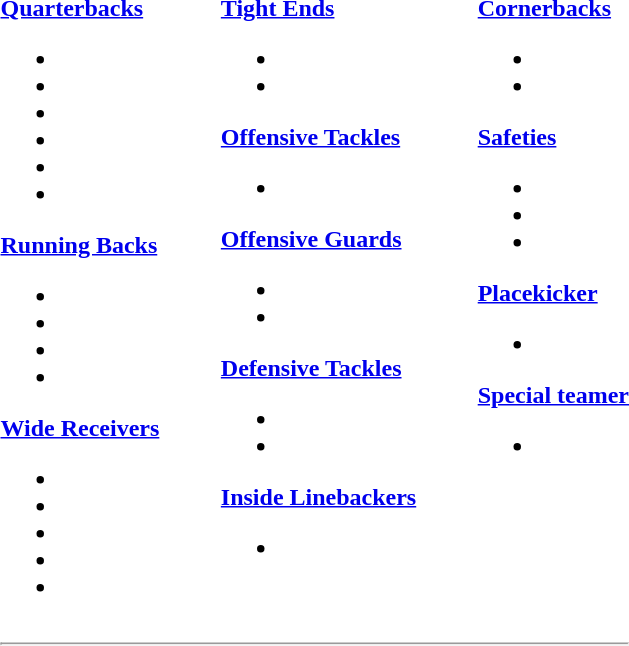<table class="toccolours" style="text-align: left;">
<tr>
<td valign="top"><br><strong><a href='#'>Quarterbacks</a></strong><ul><li> </li><li> </li><li> </li><li> </li><li> </li><li> </li></ul><strong><a href='#'>Running Backs</a></strong><ul><li> </li><li> </li><li> </li><li> </li></ul><strong><a href='#'>Wide Receivers</a></strong><ul><li> </li><li> </li><li> </li><li> </li><li> </li></ul></td>
<td width="33"> </td>
<td valign="top"><br><strong><a href='#'>Tight Ends</a></strong><ul><li> </li><li> </li></ul><strong><a href='#'>Offensive Tackles</a></strong><ul><li> </li></ul><strong><a href='#'>Offensive Guards</a></strong><ul><li> </li><li> </li></ul><strong><a href='#'>Defensive Tackles</a></strong><ul><li> </li><li> </li></ul><strong><a href='#'>Inside Linebackers</a></strong><ul><li> </li></ul></td>
<td width="33"> </td>
<td valign="top"><br><strong><a href='#'>Cornerbacks</a></strong><ul><li> </li><li> </li></ul><strong><a href='#'>Safeties</a></strong><ul><li> </li><li> </li><li> </li></ul><strong><a href='#'>Placekicker</a></strong><ul><li> </li></ul><strong><a href='#'>Special teamer</a></strong><ul><li> </li></ul></td>
</tr>
<tr>
<td colspan="7"><hr></td>
</tr>
</table>
